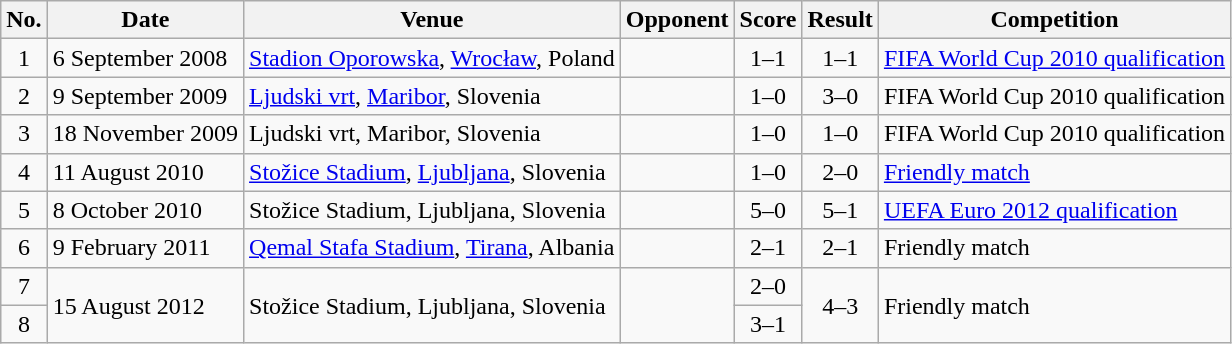<table class="wikitable sortable">
<tr>
<th scope="col">No.</th>
<th scope="col">Date</th>
<th scope="col">Venue</th>
<th scope="col">Opponent</th>
<th scope="col">Score</th>
<th scope="col">Result</th>
<th scope="col">Competition</th>
</tr>
<tr>
<td align="center">1</td>
<td>6 September 2008</td>
<td><a href='#'>Stadion Oporowska</a>, <a href='#'>Wrocław</a>, Poland</td>
<td></td>
<td align="center">1–1</td>
<td align="center">1–1</td>
<td><a href='#'>FIFA World Cup 2010 qualification</a></td>
</tr>
<tr>
<td align="center">2</td>
<td>9 September 2009</td>
<td><a href='#'>Ljudski vrt</a>, <a href='#'>Maribor</a>, Slovenia</td>
<td></td>
<td align="center">1–0</td>
<td align="center">3–0</td>
<td>FIFA World Cup 2010 qualification</td>
</tr>
<tr>
<td align="center">3</td>
<td>18 November 2009</td>
<td>Ljudski vrt, Maribor, Slovenia</td>
<td></td>
<td align="center">1–0</td>
<td align="center">1–0</td>
<td>FIFA World Cup 2010 qualification</td>
</tr>
<tr>
<td align="center">4</td>
<td>11 August 2010</td>
<td><a href='#'>Stožice Stadium</a>, <a href='#'>Ljubljana</a>, Slovenia</td>
<td></td>
<td align="center">1–0</td>
<td align="center">2–0</td>
<td><a href='#'>Friendly match</a></td>
</tr>
<tr>
<td align="center">5</td>
<td>8 October 2010</td>
<td>Stožice Stadium, Ljubljana, Slovenia</td>
<td></td>
<td align="center">5–0</td>
<td align="center">5–1</td>
<td><a href='#'>UEFA Euro 2012 qualification</a></td>
</tr>
<tr>
<td align="center">6</td>
<td>9 February 2011</td>
<td><a href='#'>Qemal Stafa Stadium</a>, <a href='#'>Tirana</a>, Albania</td>
<td></td>
<td align="center">2–1</td>
<td align="center">2–1</td>
<td>Friendly match</td>
</tr>
<tr>
<td align="center">7</td>
<td rowspan="2">15 August 2012</td>
<td rowspan="2">Stožice Stadium, Ljubljana, Slovenia</td>
<td rowspan="2"></td>
<td align="center">2–0</td>
<td rowspan="2" align="center">4–3</td>
<td rowspan="2">Friendly match</td>
</tr>
<tr>
<td align="center">8</td>
<td align="center">3–1</td>
</tr>
</table>
